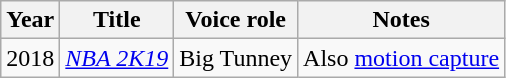<table class="wikitable sortable">
<tr>
<th>Year</th>
<th>Title</th>
<th>Voice role</th>
<th class="unsortable">Notes</th>
</tr>
<tr>
<td>2018</td>
<td><em><a href='#'>NBA 2K19</a></em></td>
<td>Big Tunney</td>
<td>Also <a href='#'>motion capture</a></td>
</tr>
</table>
